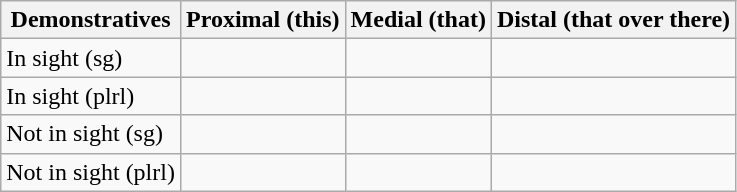<table class="wikitable">
<tr>
<th>Demonstratives</th>
<th>Proximal (this)</th>
<th>Medial (that)</th>
<th>Distal (that over there)</th>
</tr>
<tr>
<td>In sight (sg)</td>
<td></td>
<td></td>
<td></td>
</tr>
<tr>
<td>In sight (plrl)</td>
<td></td>
<td></td>
<td></td>
</tr>
<tr>
<td>Not in sight (sg)</td>
<td></td>
<td></td>
<td></td>
</tr>
<tr>
<td>Not in sight (plrl)</td>
<td></td>
<td></td>
<td></td>
</tr>
</table>
